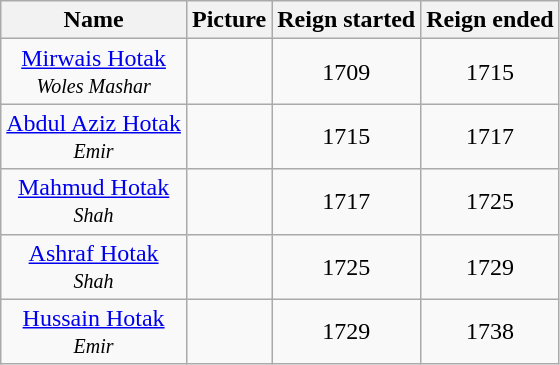<table class="wikitable" style="text-align:center;">
<tr>
<th>Name</th>
<th>Picture</th>
<th>Reign started</th>
<th>Reign ended</th>
</tr>
<tr>
<td><a href='#'>Mirwais Hotak</a><br><small><em>Woles Mashar</em></small></td>
<td></td>
<td>1709</td>
<td>1715</td>
</tr>
<tr>
<td><a href='#'>Abdul Aziz Hotak</a><br><small><em>Emir</em></small></td>
<td></td>
<td>1715</td>
<td>1717</td>
</tr>
<tr>
<td><a href='#'>Mahmud Hotak</a><br><small><em>Shah</em></small></td>
<td></td>
<td>1717</td>
<td>1725</td>
</tr>
<tr>
<td><a href='#'>Ashraf Hotak</a><br><small><em>Shah</em></small></td>
<td></td>
<td>1725</td>
<td>1729</td>
</tr>
<tr>
<td><a href='#'>Hussain Hotak</a><br><small><em>Emir</em></small></td>
<td></td>
<td>1729</td>
<td>1738</td>
</tr>
</table>
